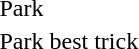<table>
<tr>
<td>Park</td>
<td></td>
<td></td>
<td></td>
</tr>
<tr>
<td>Park best trick</td>
<td></td>
<td></td>
<td></td>
</tr>
</table>
